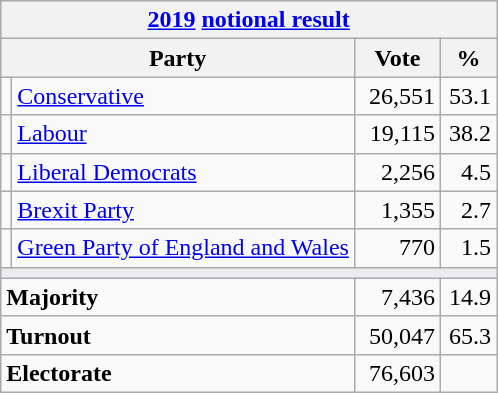<table class="wikitable">
<tr>
<th colspan="4"><a href='#'>2019</a> <a href='#'>notional result</a></th>
</tr>
<tr>
<th bgcolor="#DDDDFF" width="130px" colspan="2">Party</th>
<th bgcolor="#DDDDFF" width="50px">Vote</th>
<th bgcolor="#DDDDFF" width="30px">%</th>
</tr>
<tr>
<td></td>
<td><a href='#'>Conservative</a></td>
<td align=right>26,551</td>
<td align=right>53.1</td>
</tr>
<tr>
<td></td>
<td><a href='#'>Labour</a></td>
<td align=right>19,115</td>
<td align=right>38.2</td>
</tr>
<tr>
<td></td>
<td><a href='#'>Liberal Democrats</a></td>
<td align=right>2,256</td>
<td align=right>4.5</td>
</tr>
<tr>
<td></td>
<td><a href='#'>Brexit Party</a></td>
<td align=right>1,355</td>
<td align=right>2.7</td>
</tr>
<tr>
<td></td>
<td><a href='#'>Green Party of England and Wales</a></td>
<td align=right>770</td>
<td align=right>1.5</td>
</tr>
<tr>
<td colspan="4" bgcolor="#EAECF0"></td>
</tr>
<tr>
<td colspan="2"><strong>Majority</strong></td>
<td align=right>7,436</td>
<td align=right>14.9</td>
</tr>
<tr>
<td colspan="2"><strong>Turnout</strong></td>
<td align=right>50,047</td>
<td align=right>65.3</td>
</tr>
<tr>
<td colspan="2"><strong>Electorate</strong></td>
<td align=right>76,603</td>
</tr>
</table>
